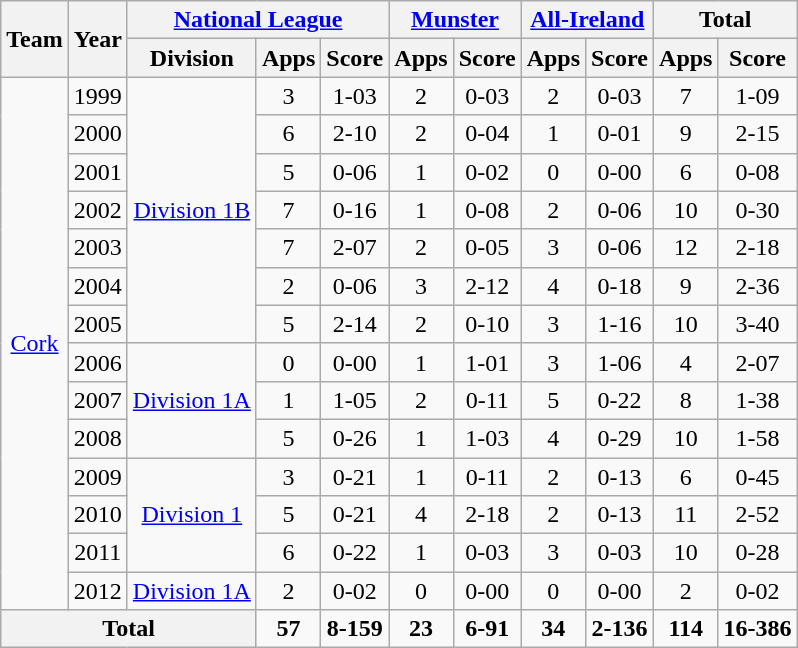<table class="wikitable" style="text-align:center">
<tr>
<th rowspan="2">Team</th>
<th rowspan="2">Year</th>
<th colspan="3"><a href='#'>National League</a></th>
<th colspan="2"><a href='#'>Munster</a></th>
<th colspan="2"><a href='#'>All-Ireland</a></th>
<th colspan="2">Total</th>
</tr>
<tr>
<th>Division</th>
<th>Apps</th>
<th>Score</th>
<th>Apps</th>
<th>Score</th>
<th>Apps</th>
<th>Score</th>
<th>Apps</th>
<th>Score</th>
</tr>
<tr>
<td rowspan="14"><a href='#'>Cork</a></td>
<td>1999</td>
<td rowspan="7"><a href='#'>Division 1B</a></td>
<td>3</td>
<td>1-03</td>
<td>2</td>
<td>0-03</td>
<td>2</td>
<td>0-03</td>
<td>7</td>
<td>1-09</td>
</tr>
<tr>
<td>2000</td>
<td>6</td>
<td>2-10</td>
<td>2</td>
<td>0-04</td>
<td>1</td>
<td>0-01</td>
<td>9</td>
<td>2-15</td>
</tr>
<tr>
<td>2001</td>
<td>5</td>
<td>0-06</td>
<td>1</td>
<td>0-02</td>
<td>0</td>
<td>0-00</td>
<td>6</td>
<td>0-08</td>
</tr>
<tr>
<td>2002</td>
<td>7</td>
<td>0-16</td>
<td>1</td>
<td>0-08</td>
<td>2</td>
<td>0-06</td>
<td>10</td>
<td>0-30</td>
</tr>
<tr>
<td>2003</td>
<td>7</td>
<td>2-07</td>
<td>2</td>
<td>0-05</td>
<td>3</td>
<td>0-06</td>
<td>12</td>
<td>2-18</td>
</tr>
<tr>
<td>2004</td>
<td>2</td>
<td>0-06</td>
<td>3</td>
<td>2-12</td>
<td>4</td>
<td>0-18</td>
<td>9</td>
<td>2-36</td>
</tr>
<tr>
<td>2005</td>
<td>5</td>
<td>2-14</td>
<td>2</td>
<td>0-10</td>
<td>3</td>
<td>1-16</td>
<td>10</td>
<td>3-40</td>
</tr>
<tr>
<td>2006</td>
<td rowspan="3"><a href='#'>Division 1A</a></td>
<td>0</td>
<td>0-00</td>
<td>1</td>
<td>1-01</td>
<td>3</td>
<td>1-06</td>
<td>4</td>
<td>2-07</td>
</tr>
<tr>
<td>2007</td>
<td>1</td>
<td>1-05</td>
<td>2</td>
<td>0-11</td>
<td>5</td>
<td>0-22</td>
<td>8</td>
<td>1-38</td>
</tr>
<tr>
<td>2008</td>
<td>5</td>
<td>0-26</td>
<td>1</td>
<td>1-03</td>
<td>4</td>
<td>0-29</td>
<td>10</td>
<td>1-58</td>
</tr>
<tr>
<td>2009</td>
<td rowspan="3"><a href='#'>Division 1</a></td>
<td>3</td>
<td>0-21</td>
<td>1</td>
<td>0-11</td>
<td>2</td>
<td>0-13</td>
<td>6</td>
<td>0-45</td>
</tr>
<tr>
<td>2010</td>
<td>5</td>
<td>0-21</td>
<td>4</td>
<td>2-18</td>
<td>2</td>
<td>0-13</td>
<td>11</td>
<td>2-52</td>
</tr>
<tr>
<td>2011</td>
<td>6</td>
<td>0-22</td>
<td>1</td>
<td>0-03</td>
<td>3</td>
<td>0-03</td>
<td>10</td>
<td>0-28</td>
</tr>
<tr>
<td>2012</td>
<td rowspan="1"><a href='#'>Division 1A</a></td>
<td>2</td>
<td>0-02</td>
<td>0</td>
<td>0-00</td>
<td>0</td>
<td>0-00</td>
<td>2</td>
<td>0-02</td>
</tr>
<tr>
<th colspan="3">Total</th>
<td><strong>57</strong></td>
<td><strong>8-159</strong></td>
<td><strong>23</strong></td>
<td><strong>6-91</strong></td>
<td><strong>34</strong></td>
<td><strong>2-136</strong></td>
<td><strong>114</strong></td>
<td><strong>16-386</strong></td>
</tr>
</table>
